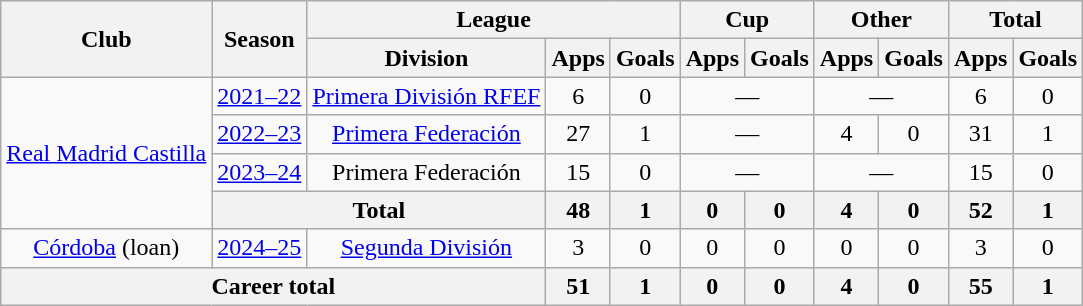<table class=wikitable style=text-align:center>
<tr>
<th rowspan=2>Club</th>
<th rowspan=2>Season</th>
<th colspan=3>League</th>
<th colspan="2">Cup</th>
<th colspan="2">Other</th>
<th colspan=2>Total</th>
</tr>
<tr>
<th>Division</th>
<th>Apps</th>
<th>Goals</th>
<th>Apps</th>
<th>Goals</th>
<th>Apps</th>
<th>Goals</th>
<th>Apps</th>
<th>Goals</th>
</tr>
<tr>
<td rowspan="4"><a href='#'>Real Madrid Castilla</a></td>
<td><a href='#'>2021–22</a></td>
<td><a href='#'>Primera División RFEF</a></td>
<td>6</td>
<td>0</td>
<td colspan="2">—</td>
<td colspan="2">—</td>
<td>6</td>
<td>0</td>
</tr>
<tr>
<td><a href='#'>2022–23</a></td>
<td><a href='#'>Primera Federación</a></td>
<td>27</td>
<td>1</td>
<td colspan="2">—</td>
<td>4</td>
<td>0</td>
<td>31</td>
<td>1</td>
</tr>
<tr>
<td><a href='#'>2023–24</a></td>
<td>Primera Federación</td>
<td>15</td>
<td>0</td>
<td colspan="2">—</td>
<td colspan="2">—</td>
<td>15</td>
<td>0</td>
</tr>
<tr>
<th colspan="2">Total</th>
<th>48</th>
<th>1</th>
<th>0</th>
<th>0</th>
<th>4</th>
<th>0</th>
<th>52</th>
<th>1</th>
</tr>
<tr>
<td><a href='#'>Córdoba</a> (loan)</td>
<td><a href='#'>2024–25</a></td>
<td><a href='#'>Segunda División</a></td>
<td>3</td>
<td>0</td>
<td>0</td>
<td>0</td>
<td>0</td>
<td>0</td>
<td>3</td>
<td>0</td>
</tr>
<tr>
<th colspan="3">Career total</th>
<th>51</th>
<th>1</th>
<th>0</th>
<th>0</th>
<th>4</th>
<th>0</th>
<th>55</th>
<th>1</th>
</tr>
</table>
